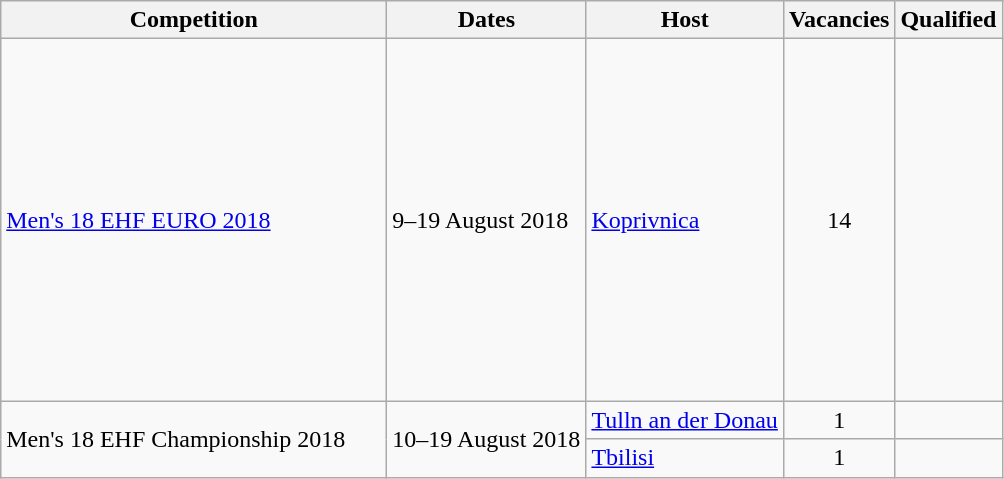<table class="wikitable">
<tr>
<th style="width: 250px;">Competition</th>
<th>Dates</th>
<th>Host</th>
<th>Vacancies</th>
<th>Qualified</th>
</tr>
<tr>
<td><a href='#'>Men's 18 EHF EURO 2018</a></td>
<td>9–19 August 2018</td>
<td> <a href='#'>Koprivnica</a></td>
<td style="text-align: center;">14</td>
<td><br><br><br><br><br><br><br><br><br><br><br><br><br></td>
</tr>
<tr>
<td rowspan=2>Men's 18 EHF Championship 2018</td>
<td rowspan="2">10–19 August 2018</td>
<td> <a href='#'>Tulln an der Donau</a></td>
<td style="text-align: center;">1</td>
<td></td>
</tr>
<tr>
<td> <a href='#'>Tbilisi</a></td>
<td style="text-align: center;">1</td>
<td></td>
</tr>
</table>
